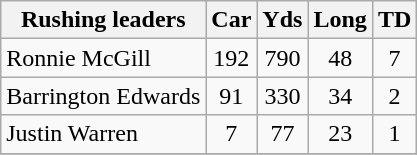<table class="wikitable">
<tr>
<th>Rushing leaders</th>
<th>Car</th>
<th>Yds</th>
<th>Long</th>
<th>TD</th>
</tr>
<tr>
<td>Ronnie McGill</td>
<td align="center">192</td>
<td align="center">790</td>
<td align="center">48</td>
<td align="center">7</td>
</tr>
<tr>
<td>Barrington Edwards</td>
<td align="center">91</td>
<td align="center">330</td>
<td align="center">34</td>
<td align="center">2</td>
</tr>
<tr>
<td>Justin Warren</td>
<td align="center">7</td>
<td align="center">77</td>
<td align="center">23</td>
<td align="center">1</td>
</tr>
<tr>
</tr>
</table>
